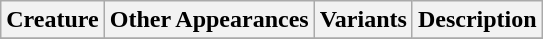<table class="wikitable">
<tr>
<th>Creature</th>
<th>Other Appearances</th>
<th>Variants</th>
<th>Description</th>
</tr>
<tr>
</tr>
</table>
